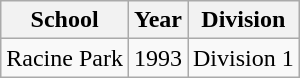<table class="wikitable">
<tr>
<th>School</th>
<th>Year</th>
<th>Division</th>
</tr>
<tr>
<td>Racine Park</td>
<td>1993</td>
<td>Division 1</td>
</tr>
</table>
